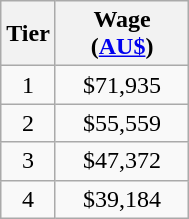<table class="wikitable floatright" style="text-align:center; width:10%">
<tr>
<th>Tier</th>
<th>Wage (<a href='#'>AU$</a>)</th>
</tr>
<tr>
<td align=center>1</td>
<td>$71,935</td>
</tr>
<tr>
<td align=center>2</td>
<td>$55,559</td>
</tr>
<tr>
<td align=center>3</td>
<td>$47,372</td>
</tr>
<tr>
<td align=center>4</td>
<td>$39,184</td>
</tr>
</table>
